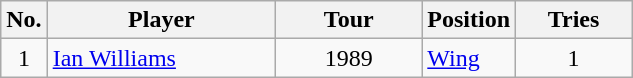<table class="wikitable">
<tr>
<th>No.</th>
<th width=145px>Player</th>
<th width=90px>Tour</th>
<th>Position</th>
<th width=70px>Tries</th>
</tr>
<tr>
<td align=center>1</td>
<td> <a href='#'>Ian Williams</a></td>
<td align=center>1989</td>
<td><a href='#'>Wing</a></td>
<td align=center>1</td>
</tr>
</table>
